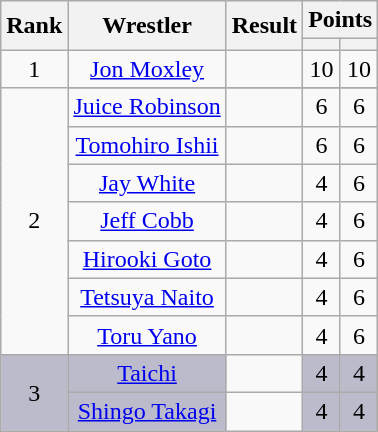<table class="wikitable mw-collapsible mw-collapsed" plainrowheaders sortable" style="text-align: center">
<tr>
<th scope="col" rowspan="2">Rank</th>
<th scope="col" rowspan="2">Wrestler</th>
<th scope="col" rowspan="2">Result</th>
<th scope="col" colspan="2">Points</th>
</tr>
<tr>
<th></th>
<th></th>
</tr>
<tr>
<td>1</td>
<td><a href='#'>Jon Moxley</a></td>
<td></td>
<td>10</td>
<td>10</td>
</tr>
<tr>
<td rowspan="8">2</td>
</tr>
<tr>
<td><a href='#'>Juice Robinson</a></td>
<td></td>
<td>6</td>
<td>6</td>
</tr>
<tr>
<td><a href='#'>Tomohiro Ishii</a></td>
<td></td>
<td>6</td>
<td>6</td>
</tr>
<tr>
<td><a href='#'>Jay White</a></td>
<td></td>
<td>4</td>
<td>6</td>
</tr>
<tr>
<td><a href='#'>Jeff Cobb</a></td>
<td></td>
<td>4</td>
<td>6</td>
</tr>
<tr>
<td><a href='#'>Hirooki Goto</a></td>
<td></td>
<td>4</td>
<td>6</td>
</tr>
<tr>
<td><a href='#'>Tetsuya Naito</a></td>
<td></td>
<td>4</td>
<td>6</td>
</tr>
<tr>
<td><a href='#'>Toru Yano</a></td>
<td></td>
<td>4</td>
<td>6</td>
</tr>
<tr>
<td rowspan="4" style="background: #BBBBCC;">3</td>
<td style="background: #BBBBCC;"><a href='#'>Taichi</a></td>
<td></td>
<td style="background: #BBBBCC;">4</td>
<td style="background: #BBBBCC;">4</td>
</tr>
<tr>
<td style="background: #BBBBCC;"><a href='#'>Shingo Takagi</a></td>
<td></td>
<td style="background: #BBBBCC;">4</td>
<td style="background: #BBBBCC;">4</td>
</tr>
</table>
